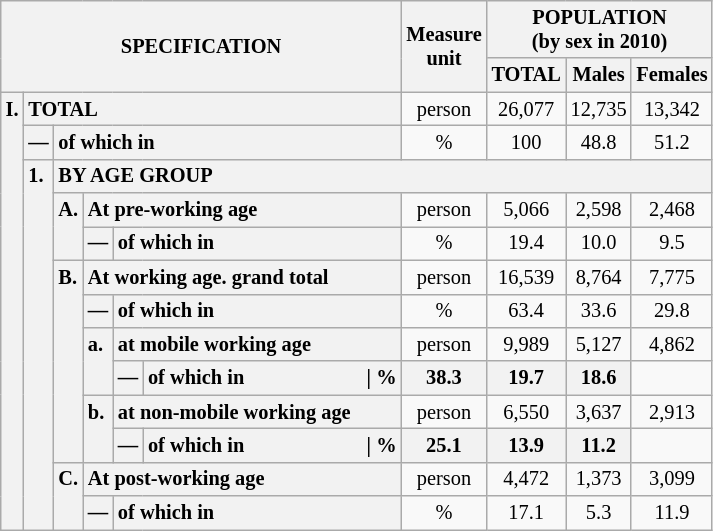<table class="wikitable" style="font-size:85%; text-align:center">
<tr>
<th rowspan="2" colspan="6">SPECIFICATION</th>
<th rowspan="2">Measure<br> unit</th>
<th colspan="3" rowspan="1">POPULATION<br> (by sex in 2010)</th>
</tr>
<tr>
<th>TOTAL</th>
<th>Males</th>
<th>Females</th>
</tr>
<tr>
<th style="text-align:left" valign="top" rowspan="13">I.</th>
<th style="text-align:left" colspan="5">TOTAL</th>
<td>person</td>
<td>26,077</td>
<td>12,735</td>
<td>13,342</td>
</tr>
<tr>
<th style="text-align:left" valign="top">—</th>
<th style="text-align:left" colspan="4">of which in</th>
<td>%</td>
<td>100</td>
<td>48.8</td>
<td>51.2</td>
</tr>
<tr>
<th style="text-align:left" valign="top" rowspan="11">1.</th>
<th style="text-align:left" colspan="19">BY AGE GROUP</th>
</tr>
<tr>
<th style="text-align:left" valign="top" rowspan="2">A.</th>
<th style="text-align:left" colspan="3">At pre-working age</th>
<td>person</td>
<td>5,066</td>
<td>2,598</td>
<td>2,468</td>
</tr>
<tr>
<th style="text-align:left" valign="top">—</th>
<th style="text-align:left" valign="top" colspan="2">of which in</th>
<td>%</td>
<td>19.4</td>
<td>10.0</td>
<td>9.5</td>
</tr>
<tr>
<th style="text-align:left" valign="top" rowspan="6">B.</th>
<th style="text-align:left" colspan="3">At working age. grand total</th>
<td>person</td>
<td>16,539</td>
<td>8,764</td>
<td>7,775</td>
</tr>
<tr>
<th style="text-align:left" valign="top">—</th>
<th style="text-align:left" valign="top" colspan="2">of which in</th>
<td>%</td>
<td>63.4</td>
<td>33.6</td>
<td>29.8</td>
</tr>
<tr>
<th style="text-align:left" valign="top" rowspan="2">a.</th>
<th style="text-align:left" colspan="2">at mobile working age</th>
<td>person</td>
<td>9,989</td>
<td>5,127</td>
<td>4,862</td>
</tr>
<tr>
<th style="text-align:left" valign="top">—</th>
<th style="text-align:left" valign="top" colspan="1">of which in                        | %</th>
<th>38.3</th>
<th>19.7</th>
<th>18.6</th>
</tr>
<tr>
<th style="text-align:left" valign="top" rowspan="2">b.</th>
<th style="text-align:left" colspan="2">at non-mobile working age</th>
<td>person</td>
<td>6,550</td>
<td>3,637</td>
<td>2,913</td>
</tr>
<tr>
<th style="text-align:left" valign="top">—</th>
<th style="text-align:left" valign="top" colspan="1">of which in                        | %</th>
<th>25.1</th>
<th>13.9</th>
<th>11.2</th>
</tr>
<tr>
<th style="text-align:left" valign="top" rowspan="2">C.</th>
<th style="text-align:left" colspan="3">At post-working age</th>
<td>person</td>
<td>4,472</td>
<td>1,373</td>
<td>3,099</td>
</tr>
<tr>
<th style="text-align:left" valign="top">—</th>
<th style="text-align:left" valign="top" colspan="2">of which in</th>
<td>%</td>
<td>17.1</td>
<td>5.3</td>
<td>11.9</td>
</tr>
</table>
